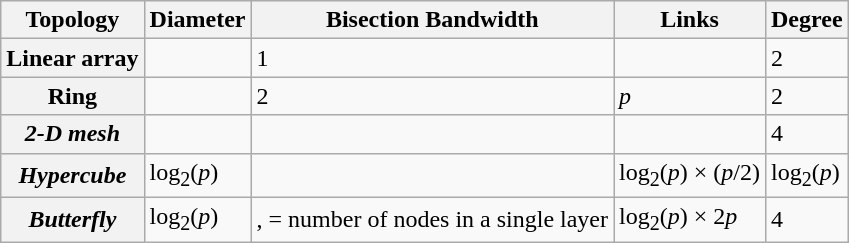<table class="wikitable">
<tr>
<th>Topology</th>
<th>Diameter</th>
<th>Bisection Bandwidth</th>
<th>Links</th>
<th>Degree</th>
</tr>
<tr>
<th>Linear array</th>
<td></td>
<td>1</td>
<td></td>
<td>2</td>
</tr>
<tr>
<th>Ring</th>
<td></td>
<td>2</td>
<td><em>p</em></td>
<td>2</td>
</tr>
<tr>
<th><em>2-D mesh</em></th>
<td></td>
<td></td>
<td></td>
<td>4</td>
</tr>
<tr>
<th><em>Hypercube</em></th>
<td>log<sub>2</sub>(<em>p</em>)</td>
<td></td>
<td>log<sub>2</sub>(<em>p</em>) × (<em>p</em>/2)</td>
<td>log<sub>2</sub>(<em>p</em>)</td>
</tr>
<tr>
<th><em>Butterfly</em></th>
<td>log<sub>2</sub>(<em>p</em>)</td>
<td> ,  = number of nodes in a single layer</td>
<td>log<sub>2</sub>(<em>p</em>) × 2<em>p</em></td>
<td>4</td>
</tr>
</table>
